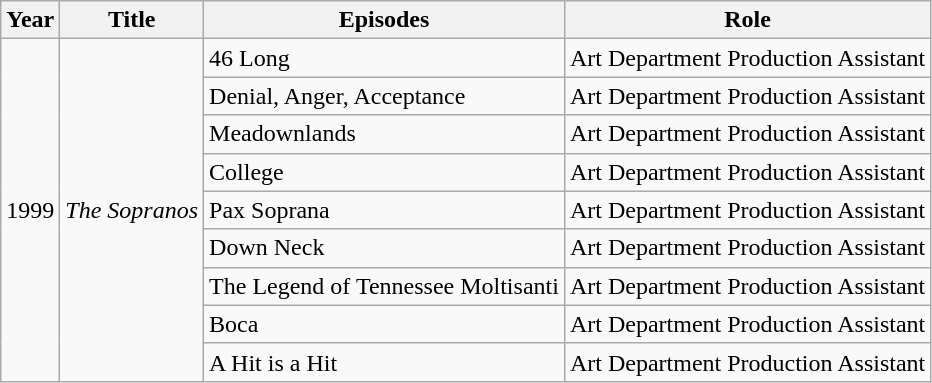<table class="wikitable">
<tr>
<th>Year</th>
<th>Title</th>
<th>Episodes</th>
<th>Role</th>
</tr>
<tr>
<td rowspan="9">1999</td>
<td rowspan="9"><em>The Sopranos</em></td>
<td>46 Long</td>
<td>Art Department Production Assistant</td>
</tr>
<tr>
<td>Denial, Anger, Acceptance</td>
<td>Art Department Production Assistant</td>
</tr>
<tr>
<td>Meadownlands</td>
<td>Art Department Production Assistant</td>
</tr>
<tr>
<td>College</td>
<td>Art Department Production Assistant</td>
</tr>
<tr>
<td>Pax Soprana</td>
<td>Art Department Production Assistant</td>
</tr>
<tr>
<td>Down Neck</td>
<td>Art Department Production Assistant</td>
</tr>
<tr>
<td>The Legend of Tennessee Moltisanti</td>
<td>Art Department Production Assistant</td>
</tr>
<tr>
<td>Boca</td>
<td>Art Department Production Assistant</td>
</tr>
<tr>
<td>A Hit is a Hit</td>
<td>Art Department Production Assistant</td>
</tr>
</table>
